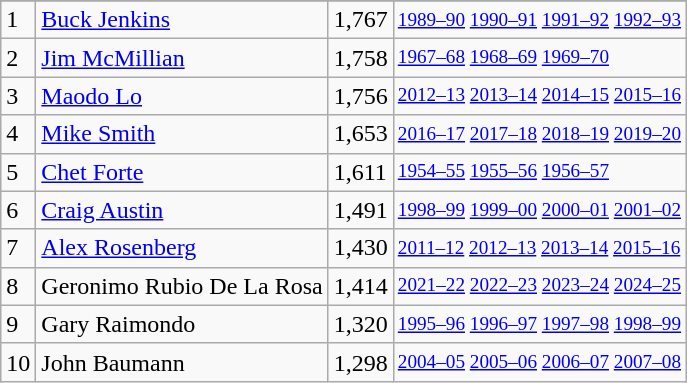<table class="wikitable">
<tr>
</tr>
<tr>
<td>1</td>
<td><a href='#'>Buck Jenkins</a></td>
<td>1,767</td>
<td style="font-size:80%;"><a href='#'>1989–90</a> <a href='#'>1990–91</a> <a href='#'>1991–92</a> <a href='#'>1992–93</a></td>
</tr>
<tr>
<td>2</td>
<td><a href='#'>Jim McMillian</a></td>
<td>1,758</td>
<td style="font-size:80%;"><a href='#'>1967–68</a> <a href='#'>1968–69</a> <a href='#'>1969–70</a></td>
</tr>
<tr>
<td>3</td>
<td><a href='#'>Maodo Lo</a></td>
<td>1,756</td>
<td style="font-size:80%;"><a href='#'>2012–13</a> <a href='#'>2013–14</a> <a href='#'>2014–15</a> <a href='#'>2015–16</a></td>
</tr>
<tr>
<td>4</td>
<td><a href='#'>Mike Smith</a></td>
<td>1,653</td>
<td style="font-size:80%;"><a href='#'>2016–17</a> <a href='#'>2017–18</a> <a href='#'>2018–19</a> <a href='#'>2019–20</a></td>
</tr>
<tr>
<td>5</td>
<td><a href='#'>Chet Forte</a></td>
<td>1,611</td>
<td style="font-size:80%;"><a href='#'>1954–55</a> <a href='#'>1955–56</a> <a href='#'>1956–57</a></td>
</tr>
<tr>
<td>6</td>
<td><a href='#'>Craig Austin</a></td>
<td>1,491</td>
<td style="font-size:80%;"><a href='#'>1998–99</a> <a href='#'>1999–00</a> <a href='#'>2000–01</a> <a href='#'>2001–02</a></td>
</tr>
<tr>
<td>7</td>
<td><a href='#'>Alex Rosenberg</a></td>
<td>1,430</td>
<td style="font-size:80%;"><a href='#'>2011–12</a> <a href='#'>2012–13</a> <a href='#'>2013–14</a> <a href='#'>2015–16</a></td>
</tr>
<tr>
<td>8</td>
<td>Geronimo Rubio De La Rosa</td>
<td>1,414</td>
<td style="font-size:80%;"><a href='#'>2021–22</a> <a href='#'>2022–23</a> <a href='#'>2023–24</a> <a href='#'>2024–25</a></td>
</tr>
<tr>
<td>9</td>
<td>Gary Raimondo</td>
<td>1,320</td>
<td style="font-size:80%;"><a href='#'>1995–96</a> <a href='#'>1996–97</a> <a href='#'>1997–98</a> <a href='#'>1998–99</a></td>
</tr>
<tr>
<td>10</td>
<td>John Baumann</td>
<td>1,298</td>
<td style="font-size:80%;"><a href='#'>2004–05</a> <a href='#'>2005–06</a> <a href='#'>2006–07</a> <a href='#'>2007–08</a></td>
</tr>
</table>
